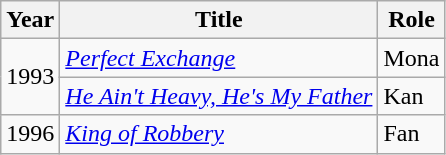<table class="wikitable">
<tr>
<th>Year</th>
<th>Title</th>
<th>Role</th>
</tr>
<tr>
<td rowspan="2">1993</td>
<td><em><a href='#'>Perfect Exchange</a></em></td>
<td>Mona</td>
</tr>
<tr>
<td><em><a href='#'>He Ain't Heavy, He's My Father</a></em></td>
<td>Kan</td>
</tr>
<tr>
<td>1996</td>
<td><em><a href='#'>King of Robbery</a></em></td>
<td>Fan</td>
</tr>
</table>
